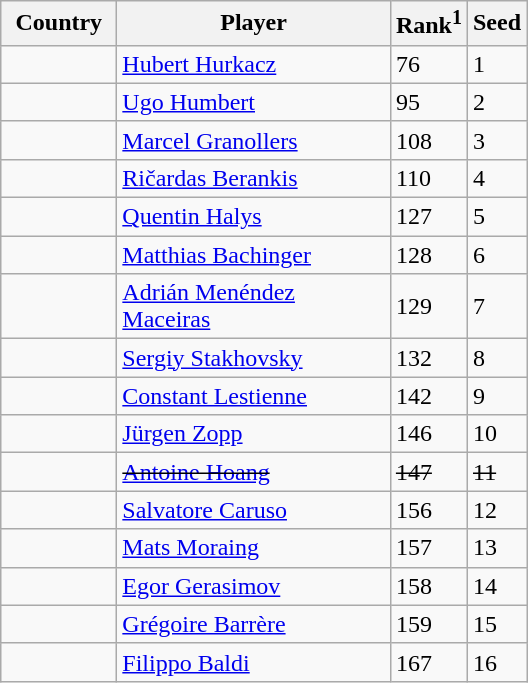<table class="sortable wikitable">
<tr>
<th width="70">Country</th>
<th width="175">Player</th>
<th>Rank<sup>1</sup></th>
<th>Seed</th>
</tr>
<tr>
<td></td>
<td><a href='#'>Hubert Hurkacz</a></td>
<td>76</td>
<td>1</td>
</tr>
<tr>
<td></td>
<td><a href='#'>Ugo Humbert</a></td>
<td>95</td>
<td>2</td>
</tr>
<tr>
<td></td>
<td><a href='#'>Marcel Granollers</a></td>
<td>108</td>
<td>3</td>
</tr>
<tr>
<td></td>
<td><a href='#'>Ričardas Berankis</a></td>
<td>110</td>
<td>4</td>
</tr>
<tr>
<td></td>
<td><a href='#'>Quentin Halys</a></td>
<td>127</td>
<td>5</td>
</tr>
<tr>
<td></td>
<td><a href='#'>Matthias Bachinger</a></td>
<td>128</td>
<td>6</td>
</tr>
<tr>
<td></td>
<td><a href='#'>Adrián Menéndez Maceiras</a></td>
<td>129</td>
<td>7</td>
</tr>
<tr>
<td></td>
<td><a href='#'>Sergiy Stakhovsky</a></td>
<td>132</td>
<td>8</td>
</tr>
<tr>
<td></td>
<td><a href='#'>Constant Lestienne</a></td>
<td>142</td>
<td>9</td>
</tr>
<tr>
<td></td>
<td><a href='#'>Jürgen Zopp</a></td>
<td>146</td>
<td>10</td>
</tr>
<tr>
<td><s></s></td>
<td><s><a href='#'>Antoine Hoang</a></s></td>
<td><s>147</s></td>
<td><s>11</s></td>
</tr>
<tr>
<td></td>
<td><a href='#'>Salvatore Caruso</a></td>
<td>156</td>
<td>12</td>
</tr>
<tr>
<td></td>
<td><a href='#'>Mats Moraing</a></td>
<td>157</td>
<td>13</td>
</tr>
<tr>
<td></td>
<td><a href='#'>Egor Gerasimov</a></td>
<td>158</td>
<td>14</td>
</tr>
<tr>
<td></td>
<td><a href='#'>Grégoire Barrère</a></td>
<td>159</td>
<td>15</td>
</tr>
<tr>
<td></td>
<td><a href='#'>Filippo Baldi</a></td>
<td>167</td>
<td>16</td>
</tr>
</table>
